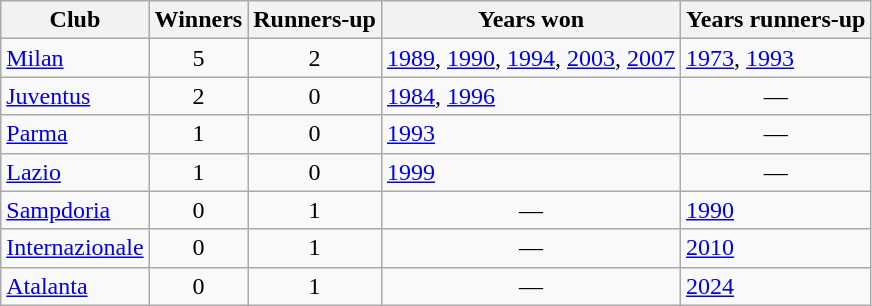<table class="wikitable sortable">
<tr>
<th>Club</th>
<th>Winners</th>
<th>Runners-up</th>
<th class="unsortable">Years won</th>
<th class="unsortable">Years runners-up</th>
</tr>
<tr>
<td><a href='#'>Milan</a></td>
<td align=center>5</td>
<td align=center>2</td>
<td><a href='#'>1989</a>, <a href='#'>1990</a>, <a href='#'>1994</a>, <a href='#'>2003</a>, <a href='#'>2007</a></td>
<td><a href='#'>1973</a>, <a href='#'>1993</a></td>
</tr>
<tr>
<td><a href='#'>Juventus</a></td>
<td align=center>2</td>
<td align=center>0</td>
<td><a href='#'>1984</a>, <a href='#'>1996</a></td>
<td align=center>—</td>
</tr>
<tr>
<td><a href='#'>Parma</a></td>
<td align=center>1</td>
<td align=center>0</td>
<td><a href='#'>1993</a></td>
<td align=center>—</td>
</tr>
<tr>
<td><a href='#'>Lazio</a></td>
<td align=center>1</td>
<td align=center>0</td>
<td><a href='#'>1999</a></td>
<td align=center>—</td>
</tr>
<tr>
<td><a href='#'>Sampdoria</a></td>
<td align=center>0</td>
<td align=center>1</td>
<td align=center>—</td>
<td><a href='#'>1990</a></td>
</tr>
<tr>
<td><a href='#'>Internazionale</a></td>
<td align=center>0</td>
<td align=center>1</td>
<td align=center>—</td>
<td><a href='#'>2010</a></td>
</tr>
<tr>
<td><a href='#'>Atalanta</a></td>
<td align=center>0</td>
<td align=center>1</td>
<td align=center>—</td>
<td><a href='#'>2024</a></td>
</tr>
</table>
